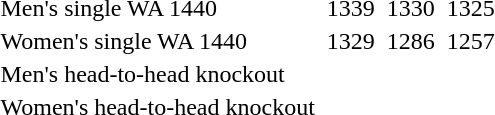<table>
<tr>
<td>Men's single WA 1440</td>
<td></td>
<td>1339</td>
<td></td>
<td>1330</td>
<td></td>
<td>1325</td>
</tr>
<tr>
<td>Women's single WA 1440</td>
<td></td>
<td>1329</td>
<td></td>
<td>1286</td>
<td></td>
<td>1257</td>
</tr>
<tr>
<td>Men's head-to-head knockout</td>
<td colspan=2></td>
<td colspan=2></td>
<td colspan=2></td>
</tr>
<tr>
<td>Women's head-to-head knockout</td>
<td colspan=2></td>
<td colspan=2></td>
<td colspan=2></td>
</tr>
</table>
